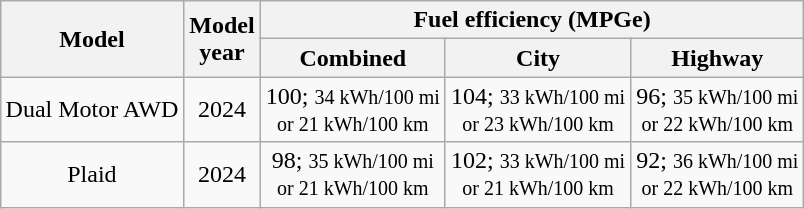<table class="wikitable" style="margin: 1em auto; text-align: center; style="float: left;">
<tr>
<th rowspan=2>Model</th>
<th rowspan=2>Model<br>year</th>
<th colspan=3>Fuel efficiency (MPGe)</th>
</tr>
<tr>
<th>Combined</th>
<th>City</th>
<th>Highway</th>
</tr>
<tr>
<td>Dual Motor AWD<br></td>
<td>2024</td>
<td>100; <small>34 kWh/100 mi <br>or 21 kWh/100 km</small></td>
<td>104; <small>33 kWh/100 mi <br>or 23 kWh/100 km</small></td>
<td>96; <small>35 kWh/100 mi <br>or 22 kWh/100 km</small></td>
</tr>
<tr>
<td>Plaid<br></td>
<td>2024</td>
<td>98; <small>35 kWh/100 mi <br>or 21 kWh/100 km</small></td>
<td>102; <small>33 kWh/100 mi <br>or 21 kWh/100 km</small></td>
<td>92; <small>36 kWh/100 mi <br>or 22 kWh/100 km</small></td>
</tr>
</table>
